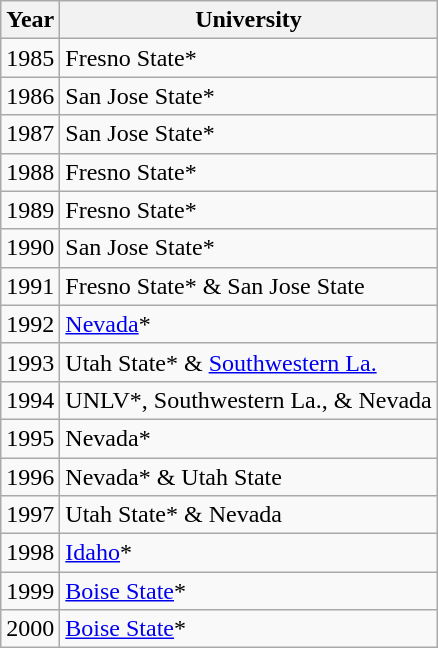<table class="wikitable">
<tr>
<th>Year</th>
<th>University</th>
</tr>
<tr>
<td>1985</td>
<td>Fresno State*</td>
</tr>
<tr>
<td>1986</td>
<td>San Jose State*</td>
</tr>
<tr>
<td>1987</td>
<td>San Jose State*</td>
</tr>
<tr>
<td>1988</td>
<td>Fresno State*</td>
</tr>
<tr>
<td>1989</td>
<td>Fresno State*</td>
</tr>
<tr>
<td>1990</td>
<td>San Jose State*</td>
</tr>
<tr>
<td>1991</td>
<td>Fresno State* & San Jose State</td>
</tr>
<tr>
<td>1992</td>
<td><a href='#'>Nevada</a>*</td>
</tr>
<tr>
<td>1993</td>
<td>Utah State* & <a href='#'>Southwestern La.</a></td>
</tr>
<tr>
<td>1994</td>
<td>UNLV*, Southwestern La., & Nevada</td>
</tr>
<tr>
<td>1995</td>
<td>Nevada*</td>
</tr>
<tr>
<td>1996</td>
<td>Nevada* & Utah State</td>
</tr>
<tr>
<td>1997</td>
<td>Utah State* & Nevada</td>
</tr>
<tr>
<td>1998</td>
<td><a href='#'>Idaho</a>*</td>
</tr>
<tr>
<td>1999</td>
<td><a href='#'>Boise State</a>*</td>
</tr>
<tr>
<td>2000</td>
<td><a href='#'>Boise State</a>*</td>
</tr>
</table>
